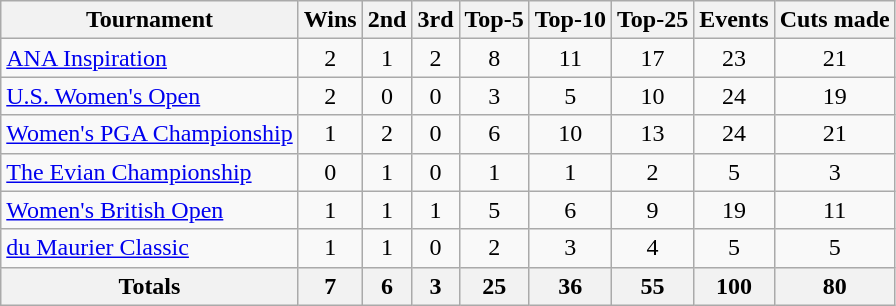<table class=wikitable style=text-align:center>
<tr>
<th>Tournament</th>
<th>Wins</th>
<th>2nd</th>
<th>3rd</th>
<th>Top-5</th>
<th>Top-10</th>
<th>Top-25</th>
<th>Events</th>
<th>Cuts made</th>
</tr>
<tr>
<td align=left><a href='#'>ANA Inspiration</a></td>
<td>2</td>
<td>1</td>
<td>2</td>
<td>8</td>
<td>11</td>
<td>17</td>
<td>23</td>
<td>21</td>
</tr>
<tr>
<td align=left><a href='#'>U.S. Women's Open</a></td>
<td>2</td>
<td>0</td>
<td>0</td>
<td>3</td>
<td>5</td>
<td>10</td>
<td>24</td>
<td>19</td>
</tr>
<tr>
<td align=left><a href='#'>Women's PGA Championship</a></td>
<td>1</td>
<td>2</td>
<td>0</td>
<td>6</td>
<td>10</td>
<td>13</td>
<td>24</td>
<td>21</td>
</tr>
<tr>
<td align=left><a href='#'>The Evian Championship</a></td>
<td>0</td>
<td>1</td>
<td>0</td>
<td>1</td>
<td>1</td>
<td>2</td>
<td>5</td>
<td>3</td>
</tr>
<tr>
<td align=left><a href='#'>Women's British Open</a></td>
<td>1</td>
<td>1</td>
<td>1</td>
<td>5</td>
<td>6</td>
<td>9</td>
<td>19</td>
<td>11</td>
</tr>
<tr>
<td align=left><a href='#'>du Maurier Classic</a></td>
<td>1</td>
<td>1</td>
<td>0</td>
<td>2</td>
<td>3</td>
<td>4</td>
<td>5</td>
<td>5</td>
</tr>
<tr>
<th>Totals</th>
<th>7</th>
<th>6</th>
<th>3</th>
<th>25</th>
<th>36</th>
<th>55</th>
<th>100</th>
<th>80</th>
</tr>
</table>
